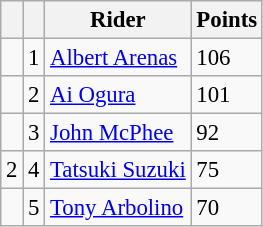<table class="wikitable" style="font-size: 95%;">
<tr>
<th></th>
<th></th>
<th>Rider</th>
<th>Points</th>
</tr>
<tr>
<td></td>
<td align=center>1</td>
<td> <a href='#'>Albert Arenas</a></td>
<td align=left>106</td>
</tr>
<tr>
<td></td>
<td align=center>2</td>
<td> <a href='#'>Ai Ogura</a></td>
<td align=left>101</td>
</tr>
<tr>
<td></td>
<td align=center>3</td>
<td> <a href='#'>John McPhee</a></td>
<td align=left>92</td>
</tr>
<tr>
<td> 2</td>
<td align=center>4</td>
<td> <a href='#'>Tatsuki Suzuki</a></td>
<td align=left>75</td>
</tr>
<tr>
<td></td>
<td align=center>5</td>
<td> <a href='#'>Tony Arbolino</a></td>
<td align=left>70</td>
</tr>
</table>
